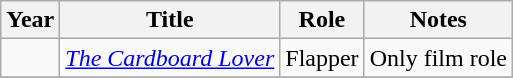<table class="wikitable sortable">
<tr>
<th>Year</th>
<th>Title</th>
<th>Role</th>
<th class="unsortable">Notes</th>
</tr>
<tr>
<td></td>
<td><em><a href='#'>The Cardboard Lover</a></em></td>
<td>Flapper</td>
<td>Only film role</td>
</tr>
<tr>
</tr>
</table>
